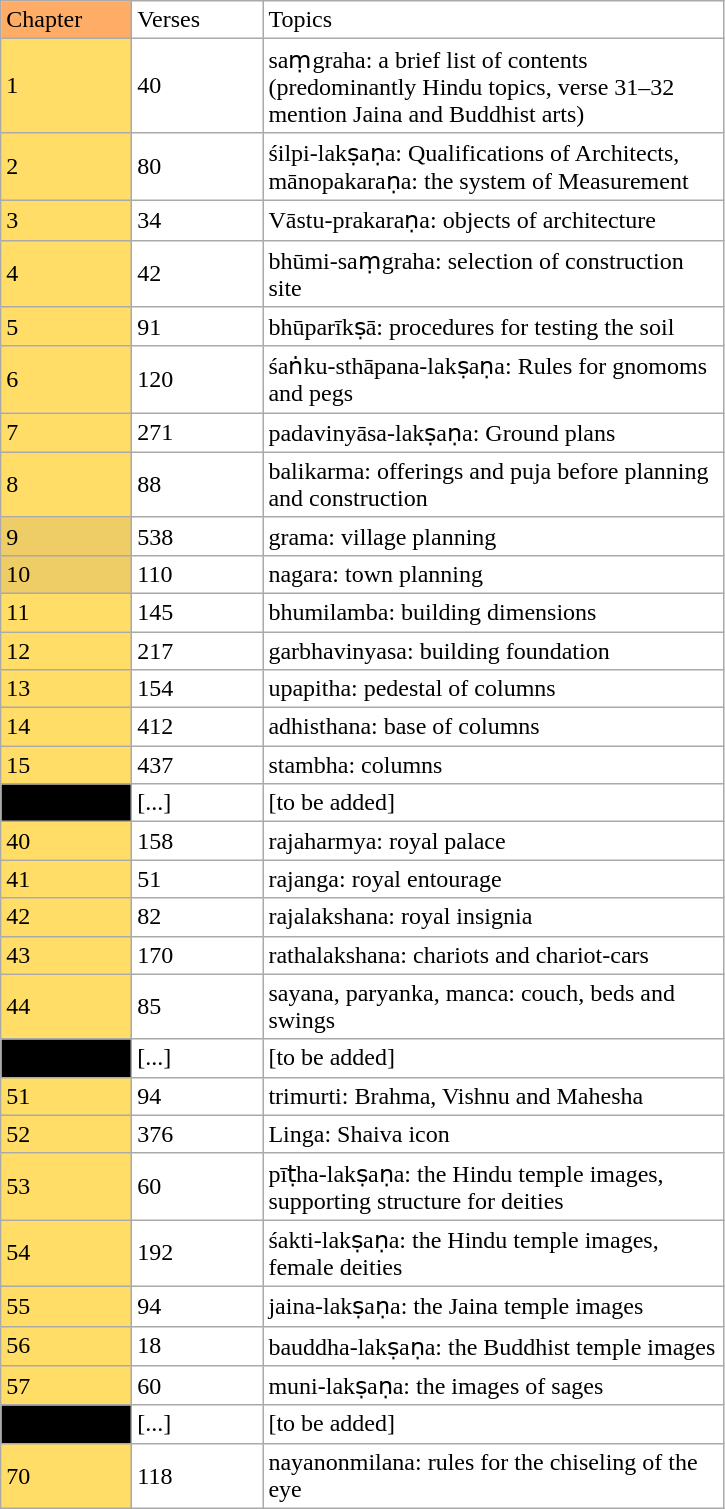<table class="wikitable" align=center style = " background: transparent; ">
<tr style="text-align: left;">
<td width=80px style="background: #ffad66;">Chapter</td>
<td width=80px>Verses</td>
<td width= 300px>Topics</td>
</tr>
<tr style="text-align: left;">
<td style="background: #ffdd66;">1</td>
<td>40</td>
<td>saṃgraha: a brief list of contents (predominantly Hindu topics, verse 31–32 mention Jaina and Buddhist arts)</td>
</tr>
<tr style="text-align: left;">
<td style="background: #ffdd66;">2</td>
<td>80</td>
<td>śilpi-lakṣaṇa: Qualifications of Architects, mānopakaraṇa: the system of Measurement</td>
</tr>
<tr style="text-align: left;">
<td style="background: #ffdd66;">3</td>
<td>34</td>
<td>Vāstu-prakaraṇa: objects of architecture</td>
</tr>
<tr style="text-align: left;">
<td style="background: #ffdd66;">4</td>
<td>42</td>
<td>bhūmi-saṃgraha: selection of construction site</td>
</tr>
<tr style="text-align: left;">
<td style="background: #ffdd66;">5</td>
<td>91</td>
<td>bhūparīkṣā: procedures for testing the soil</td>
</tr>
<tr style="text-align: left;">
<td style="background: #ffdd66;">6</td>
<td>120</td>
<td>śaṅku-sthāpana-lakṣaṇa: Rules for gnomoms and pegs</td>
</tr>
<tr style="text-align: left;">
<td style="background: #ffdd66;">7</td>
<td>271</td>
<td>padavinyāsa-lakṣaṇa: Ground plans</td>
</tr>
<tr style="text-align: left;">
<td style="background: #ffdd66;">8</td>
<td>88</td>
<td>balikarma: offerings and puja before planning and construction</td>
</tr>
<tr style="text-align: left;">
<td style="background: #eecc66;">9</td>
<td>538</td>
<td>grama: village planning</td>
</tr>
<tr style="text-align: left;">
<td style="background: #eecc66;">10</td>
<td>110</td>
<td>nagara: town planning</td>
</tr>
<tr style="text-align: left;">
<td style="background: #ffdd66;">11</td>
<td>145</td>
<td>bhumilamba: building dimensions</td>
</tr>
<tr style="text-align: left;">
<td style="background: #ffdd66;">12</td>
<td>217</td>
<td>garbhavinyasa: building foundation</td>
</tr>
<tr style="text-align: left;">
<td style="background: #ffdd66;">13</td>
<td>154</td>
<td>upapitha: pedestal of columns</td>
</tr>
<tr style="text-align: left;">
<td style="background: #ffdd66;">14</td>
<td>412</td>
<td>adhisthana: base of columns</td>
</tr>
<tr style="text-align: left;">
<td style="background: #ffdd66;">15</td>
<td>437</td>
<td>stambha: columns</td>
</tr>
<tr style="text-align: left;">
<td style="background: #000000;">[...]</td>
<td>[...]</td>
<td>[to be added]</td>
</tr>
<tr style="text-align: left;">
<td style="background: #ffdd66;">40</td>
<td>158</td>
<td>rajaharmya: royal palace</td>
</tr>
<tr style="text-align: left;">
<td style="background: #ffdd66;">41</td>
<td>51</td>
<td>rajanga: royal entourage</td>
</tr>
<tr style="text-align: left;">
<td style="background: #ffdd66;">42</td>
<td>82</td>
<td>rajalakshana: royal insignia</td>
</tr>
<tr style="text-align: left;">
<td style="background: #ffdd66;">43</td>
<td>170</td>
<td>rathalakshana: chariots and chariot-cars</td>
</tr>
<tr style="text-align: left;">
<td style="background: #ffdd66;">44</td>
<td>85</td>
<td>sayana, paryanka, manca: couch, beds and swings</td>
</tr>
<tr style="text-align: left;">
<td style="background: #000000;">[...]</td>
<td>[...]</td>
<td>[to be added]</td>
</tr>
<tr style="text-align: left;">
<td style="background: #ffdd66;">51</td>
<td>94</td>
<td>trimurti: Brahma, Vishnu and Mahesha</td>
</tr>
<tr style="text-align: left;">
<td style="background: #ffdd66;">52</td>
<td>376</td>
<td>Linga: Shaiva icon</td>
</tr>
<tr style="text-align: left;">
<td style="background: #ffdd66;">53</td>
<td>60</td>
<td>pīṭha-lakṣaṇa: the Hindu temple images, supporting structure for deities</td>
</tr>
<tr style="text-align: left;">
<td style="background: #ffdd66;">54</td>
<td>192</td>
<td>śakti-lakṣaṇa: the Hindu temple images, female deities</td>
</tr>
<tr style="text-align: left;">
<td style="background: #ffdd66;">55</td>
<td>94</td>
<td>jaina-lakṣaṇa: the Jaina temple images</td>
</tr>
<tr style="text-align: left;">
<td style="background: #ffdd66;">56</td>
<td>18</td>
<td>bauddha-lakṣaṇa: the Buddhist temple images</td>
</tr>
<tr style="text-align: left;">
<td style="background: #ffdd66;">57</td>
<td>60</td>
<td>muni-lakṣaṇa: the images of sages</td>
</tr>
<tr style="text-align: left;">
<td style="background: #000000;">[...]</td>
<td>[...]</td>
<td>[to be added]</td>
</tr>
<tr style="text-align: left;">
<td style="background: #ffdd66;">70</td>
<td>118</td>
<td>nayanonmilana: rules for the chiseling of the eye</td>
</tr>
</table>
